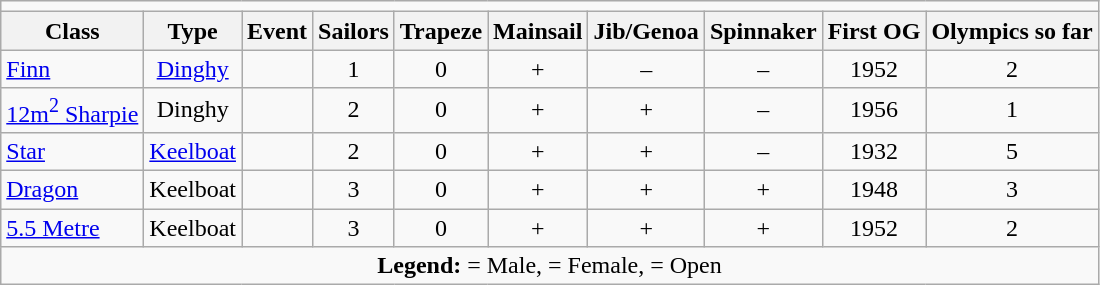<table class="wikitable" style="text-align:center">
<tr>
<td colspan="10"></td>
</tr>
<tr>
<th>Class</th>
<th>Type</th>
<th>Event</th>
<th>Sailors</th>
<th>Trapeze</th>
<th>Mainsail</th>
<th>Jib/Genoa</th>
<th>Spinnaker</th>
<th>First OG</th>
<th>Olympics so far</th>
</tr>
<tr>
<td style="text-align:left"><a href='#'>Finn</a></td>
<td><a href='#'>Dinghy</a></td>
<td></td>
<td>1</td>
<td>0</td>
<td>+</td>
<td>–</td>
<td>–</td>
<td>1952</td>
<td>2</td>
</tr>
<tr>
<td style="text-align:left"><a href='#'>12m<sup>2</sup> Sharpie</a></td>
<td>Dinghy</td>
<td></td>
<td>2</td>
<td>0</td>
<td>+</td>
<td>+</td>
<td>–</td>
<td>1956</td>
<td>1</td>
</tr>
<tr>
<td style="text-align:left"><a href='#'>Star</a></td>
<td><a href='#'>Keelboat</a></td>
<td></td>
<td>2</td>
<td>0</td>
<td>+</td>
<td>+</td>
<td>–</td>
<td>1932</td>
<td>5</td>
</tr>
<tr>
<td style="text-align:left"><a href='#'>Dragon</a></td>
<td>Keelboat</td>
<td></td>
<td>3</td>
<td>0</td>
<td>+</td>
<td>+</td>
<td>+</td>
<td>1948</td>
<td>3</td>
</tr>
<tr>
<td style="text-align:left"><a href='#'>5.5 Metre</a></td>
<td>Keelboat</td>
<td></td>
<td>3</td>
<td>0</td>
<td>+</td>
<td>+</td>
<td>+</td>
<td>1952</td>
<td>2</td>
</tr>
<tr>
<td colspan="10"><strong>Legend:</strong>  = Male,  = Female,  = Open</td>
</tr>
</table>
